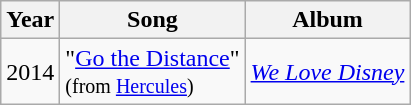<table class="wikitable">
<tr>
<th>Year</th>
<th>Song</th>
<th>Album</th>
</tr>
<tr>
<td>2014</td>
<td>"<a href='#'>Go the Distance</a>"<br><small>(from <a href='#'>Hercules</a>)</small></td>
<td><em><a href='#'>We Love Disney</a></em></td>
</tr>
</table>
